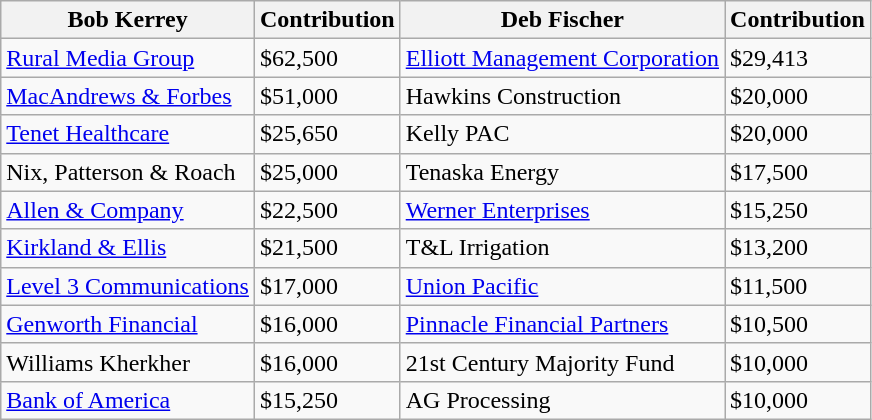<table class="wikitable sortable">
<tr>
<th>Bob Kerrey</th>
<th>Contribution</th>
<th>Deb Fischer</th>
<th>Contribution</th>
</tr>
<tr>
<td><a href='#'>Rural Media Group</a></td>
<td>$62,500</td>
<td><a href='#'>Elliott Management Corporation</a></td>
<td>$29,413</td>
</tr>
<tr>
<td><a href='#'>MacAndrews & Forbes</a></td>
<td>$51,000</td>
<td>Hawkins Construction</td>
<td>$20,000</td>
</tr>
<tr>
<td><a href='#'>Tenet Healthcare</a></td>
<td>$25,650</td>
<td>Kelly PAC</td>
<td>$20,000</td>
</tr>
<tr>
<td>Nix, Patterson & Roach</td>
<td>$25,000</td>
<td>Tenaska Energy</td>
<td>$17,500</td>
</tr>
<tr>
<td><a href='#'>Allen & Company</a></td>
<td>$22,500</td>
<td><a href='#'>Werner Enterprises</a></td>
<td>$15,250</td>
</tr>
<tr>
<td><a href='#'>Kirkland & Ellis</a></td>
<td>$21,500</td>
<td>T&L Irrigation</td>
<td>$13,200</td>
</tr>
<tr>
<td><a href='#'>Level 3 Communications</a></td>
<td>$17,000</td>
<td><a href='#'>Union Pacific</a></td>
<td>$11,500</td>
</tr>
<tr>
<td><a href='#'>Genworth Financial</a></td>
<td>$16,000</td>
<td><a href='#'>Pinnacle Financial Partners</a></td>
<td>$10,500</td>
</tr>
<tr>
<td>Williams Kherkher</td>
<td>$16,000</td>
<td>21st Century Majority Fund</td>
<td>$10,000</td>
</tr>
<tr>
<td><a href='#'>Bank of America</a></td>
<td>$15,250</td>
<td>AG Processing</td>
<td>$10,000</td>
</tr>
</table>
